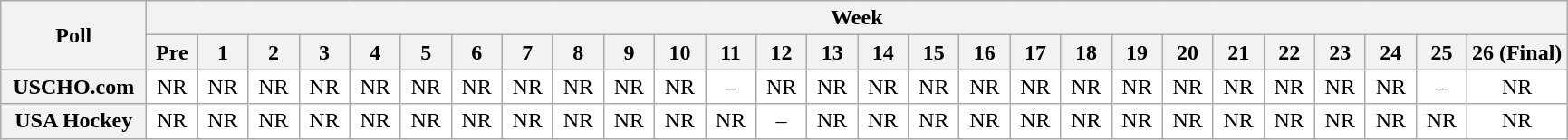<table class="wikitable" style="white-space:nowrap;">
<tr>
<th scope="col" width="100" rowspan="2">Poll</th>
<th colspan="28">Week</th>
</tr>
<tr>
<th scope="col" width="30">Pre</th>
<th scope="col" width="30">1</th>
<th scope="col" width="30">2</th>
<th scope="col" width="30">3</th>
<th scope="col" width="30">4</th>
<th scope="col" width="30">5</th>
<th scope="col" width="30">6</th>
<th scope="col" width="30">7</th>
<th scope="col" width="30">8</th>
<th scope="col" width="30">9</th>
<th scope="col" width="30">10</th>
<th scope="col" width="30">11</th>
<th scope="col" width="30">12</th>
<th scope="col" width="30">13</th>
<th scope="col" width="30">14</th>
<th scope="col" width="30">15</th>
<th scope="col" width="30">16</th>
<th scope="col" width="30">17</th>
<th scope="col" width="30">18</th>
<th scope="col" width="30">19</th>
<th scope="col" width="30">20</th>
<th scope="col" width="30">21</th>
<th scope="col" width="30">22</th>
<th scope="col" width="30">23</th>
<th scope="col" width="30">24</th>
<th scope="col" width="30">25</th>
<th scope="col" width="30">26 (Final)</th>
</tr>
<tr style="text-align:center;">
<th>USCHO.com</th>
<td bgcolor=FFFFFF>NR</td>
<td bgcolor=FFFFFF>NR</td>
<td bgcolor=FFFFFF>NR</td>
<td bgcolor=FFFFFF>NR</td>
<td bgcolor=FFFFFF>NR</td>
<td bgcolor=FFFFFF>NR</td>
<td bgcolor=FFFFFF>NR</td>
<td bgcolor=FFFFFF>NR</td>
<td bgcolor=FFFFFF>NR</td>
<td bgcolor=FFFFFF>NR</td>
<td bgcolor=FFFFFF>NR</td>
<td bgcolor=FFFFFF>–</td>
<td bgcolor=FFFFFF>NR</td>
<td bgcolor=FFFFFF>NR</td>
<td bgcolor=FFFFFF>NR</td>
<td bgcolor=FFFFFF>NR</td>
<td bgcolor=FFFFFF>NR</td>
<td bgcolor=FFFFFF>NR</td>
<td bgcolor=FFFFFF>NR</td>
<td bgcolor=FFFFFF>NR</td>
<td bgcolor=FFFFFF>NR</td>
<td bgcolor=FFFFFF>NR</td>
<td bgcolor=FFFFFF>NR</td>
<td bgcolor=FFFFFF>NR</td>
<td bgcolor=FFFFFF>NR</td>
<td bgcolor=FFFFFF>–</td>
<td bgcolor=FFFFFF>NR</td>
</tr>
<tr style="text-align:center;">
<th>USA Hockey</th>
<td bgcolor=FFFFFF>NR</td>
<td bgcolor=FFFFFF>NR</td>
<td bgcolor=FFFFFF>NR</td>
<td bgcolor=FFFFFF>NR</td>
<td bgcolor=FFFFFF>NR</td>
<td bgcolor=FFFFFF>NR</td>
<td bgcolor=FFFFFF>NR</td>
<td bgcolor=FFFFFF>NR</td>
<td bgcolor=FFFFFF>NR</td>
<td bgcolor=FFFFFF>NR</td>
<td bgcolor=FFFFFF>NR</td>
<td bgcolor=FFFFFF>NR</td>
<td bgcolor=FFFFFF>–</td>
<td bgcolor=FFFFFF>NR</td>
<td bgcolor=FFFFFF>NR</td>
<td bgcolor=FFFFFF>NR</td>
<td bgcolor=FFFFFF>NR</td>
<td bgcolor=FFFFFF>NR</td>
<td bgcolor=FFFFFF>NR</td>
<td bgcolor=FFFFFF>NR</td>
<td bgcolor=FFFFFF>NR</td>
<td bgcolor=FFFFFF>NR</td>
<td bgcolor=FFFFFF>NR</td>
<td bgcolor=FFFFFF>NR</td>
<td bgcolor=FFFFFF>NR</td>
<td bgcolor=FFFFFF>NR</td>
<td bgcolor=FFFFFF>NR</td>
</tr>
</table>
